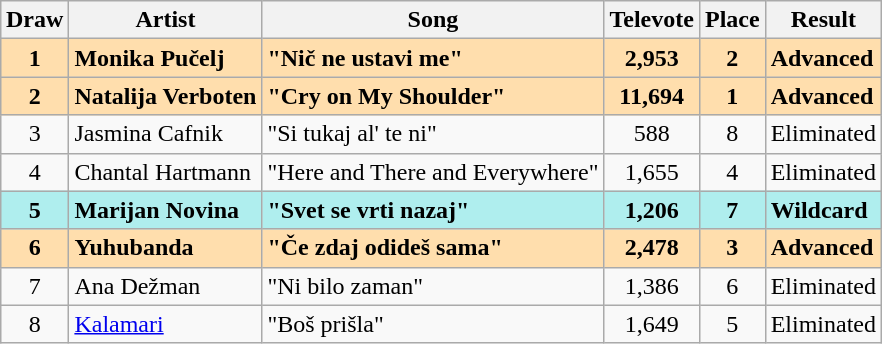<table class="sortable wikitable" style="margin: 1em auto 1em auto; text-align:center">
<tr>
<th>Draw</th>
<th>Artist</th>
<th>Song</th>
<th>Televote</th>
<th>Place</th>
<th>Result</th>
</tr>
<tr style="font-weight:bold; background:navajowhite;">
<td>1</td>
<td align="left">Monika Pučelj</td>
<td align="left">"Nič ne ustavi me"</td>
<td>2,953</td>
<td>2</td>
<td align="left">Advanced</td>
</tr>
<tr style="font-weight:bold; background:navajowhite;">
<td>2</td>
<td align="left">Natalija Verboten</td>
<td align="left">"Cry on My Shoulder"</td>
<td>11,694</td>
<td>1</td>
<td align="left">Advanced</td>
</tr>
<tr>
<td>3</td>
<td align="left">Jasmina Cafnik</td>
<td align="left">"Si tukaj al' te ni"</td>
<td>588</td>
<td>8</td>
<td align="left">Eliminated</td>
</tr>
<tr>
<td>4</td>
<td align="left">Chantal Hartmann</td>
<td align="left">"Here and There and Everywhere"</td>
<td>1,655</td>
<td>4</td>
<td align="left">Eliminated</td>
</tr>
<tr style="font-weight:bold; background:paleturquoise;">
<td>5</td>
<td align="left">Marijan Novina</td>
<td align="left">"Svet se vrti nazaj"</td>
<td>1,206</td>
<td>7</td>
<td align="left">Wildcard</td>
</tr>
<tr style="font-weight:bold; background:navajowhite;">
<td>6</td>
<td align="left">Yuhubanda</td>
<td align="left">"Če zdaj odideš sama"</td>
<td>2,478</td>
<td>3</td>
<td align="left">Advanced</td>
</tr>
<tr>
<td>7</td>
<td align="left">Ana Dežman</td>
<td align="left">"Ni bilo zaman"</td>
<td>1,386</td>
<td>6</td>
<td align="left">Eliminated</td>
</tr>
<tr>
<td>8</td>
<td align="left"><a href='#'>Kalamari</a></td>
<td align="left">"Boš prišla"</td>
<td>1,649</td>
<td>5</td>
<td align="left">Eliminated</td>
</tr>
</table>
